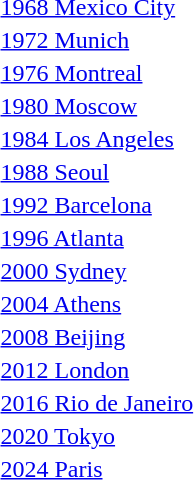<table>
<tr>
<td><a href='#'>1968 Mexico City</a><br></td>
<td></td>
<td></td>
<td></td>
</tr>
<tr>
<td><a href='#'>1972 Munich</a><br></td>
<td></td>
<td></td>
<td></td>
</tr>
<tr>
<td><a href='#'>1976 Montreal</a><br></td>
<td></td>
<td></td>
<td></td>
</tr>
<tr>
<td><a href='#'>1980 Moscow</a><br></td>
<td></td>
<td></td>
<td></td>
</tr>
<tr>
<td><a href='#'>1984 Los Angeles</a><br></td>
<td></td>
<td></td>
<td></td>
</tr>
<tr>
<td><a href='#'>1988 Seoul</a><br></td>
<td></td>
<td></td>
<td></td>
</tr>
<tr>
<td><a href='#'>1992 Barcelona</a><br></td>
<td></td>
<td></td>
<td></td>
</tr>
<tr>
<td><a href='#'>1996 Atlanta</a><br></td>
<td></td>
<td></td>
<td></td>
</tr>
<tr>
<td><a href='#'>2000 Sydney</a><br></td>
<td></td>
<td></td>
<td></td>
</tr>
<tr>
<td><a href='#'>2004 Athens</a><br></td>
<td></td>
<td></td>
<td></td>
</tr>
<tr>
<td><a href='#'>2008 Beijing</a><br></td>
<td></td>
<td></td>
<td></td>
</tr>
<tr>
<td><a href='#'>2012 London</a><br></td>
<td></td>
<td></td>
<td></td>
</tr>
<tr valign="top">
<td><a href='#'>2016 Rio de Janeiro</a><br></td>
<td></td>
<td></td>
<td></td>
</tr>
<tr>
<td><a href='#'>2020 Tokyo</a><br></td>
<td></td>
<td></td>
<td></td>
</tr>
<tr>
<td><a href='#'>2024 Paris</a><br></td>
<td></td>
<td></td>
<td></td>
</tr>
<tr>
</tr>
</table>
